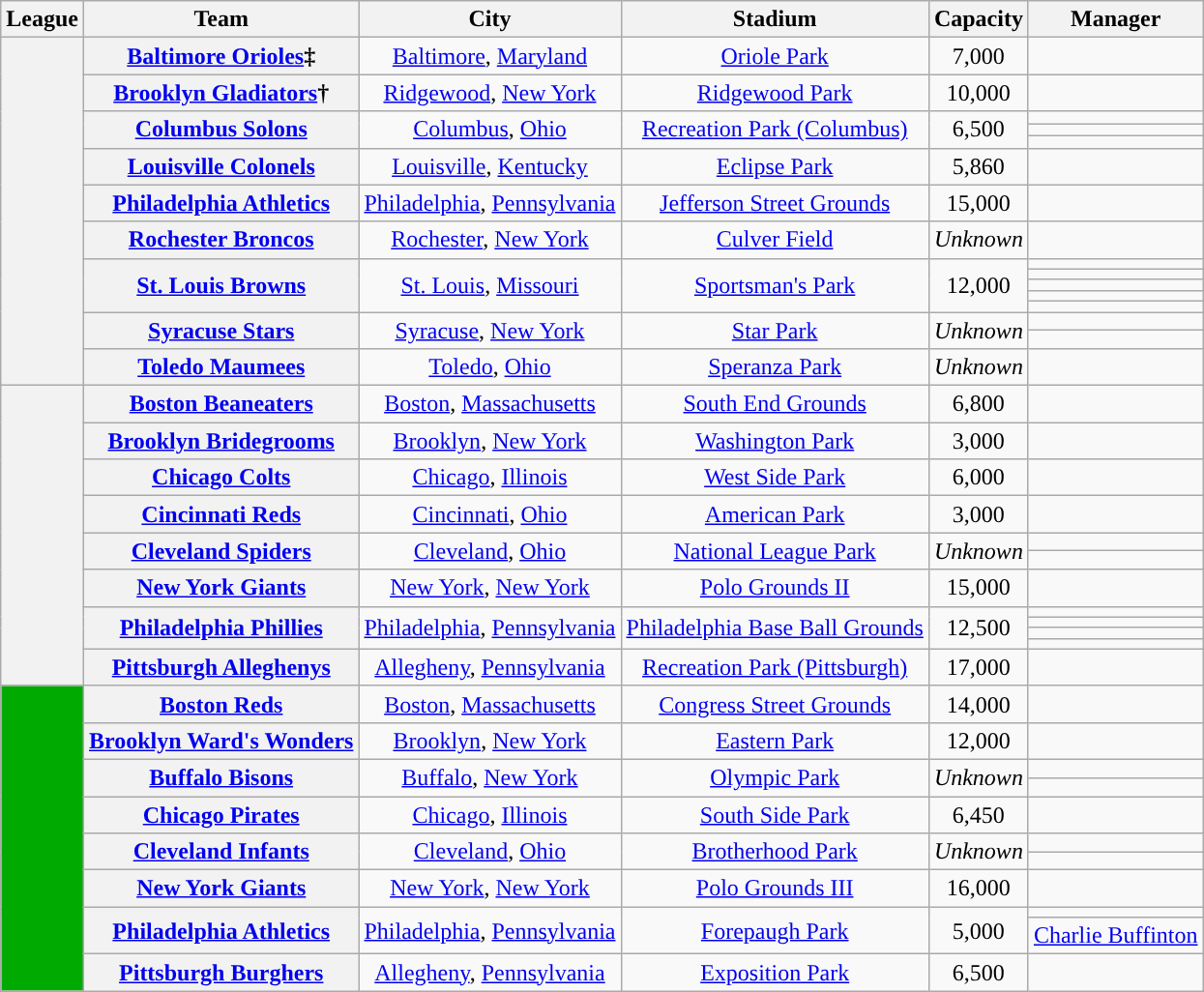<table class="wikitable sortable plainrowheaders" style="text-align:center;">
<tr>
<th scope="col">League</th>
<th scope="col">Team</th>
<th scope="col">City</th>
<th scope="col">Stadium</th>
<th scope="col">Capacity</th>
<th scope="col">Manager</th>
</tr>
<tr>
<th rowspan="16"></th>
<th scope="row"><a href='#'>Baltimore Orioles</a>‡</th>
<td><a href='#'>Baltimore</a>, <a href='#'>Maryland</a></td>
<td><a href='#'>Oriole Park</a></td>
<td>7,000</td>
<td></td>
</tr>
<tr>
<th scope="row"><a href='#'>Brooklyn Gladiators</a>†</th>
<td><a href='#'>Ridgewood</a>, <a href='#'>New York</a></td>
<td><a href='#'>Ridgewood Park</a></td>
<td>10,000</td>
<td></td>
</tr>
<tr>
<th rowspan="3" scope="row"><a href='#'>Columbus Solons</a></th>
<td rowspan="3"><a href='#'>Columbus</a>, <a href='#'>Ohio</a></td>
<td rowspan="3"><a href='#'>Recreation Park (Columbus)</a></td>
<td rowspan="3">6,500</td>
<td></td>
</tr>
<tr>
<td></td>
</tr>
<tr>
<td></td>
</tr>
<tr>
<th scope="row"><a href='#'>Louisville Colonels</a></th>
<td><a href='#'>Louisville</a>, <a href='#'>Kentucky</a></td>
<td><a href='#'>Eclipse Park</a></td>
<td>5,860</td>
<td></td>
</tr>
<tr>
<th scope="row"><a href='#'>Philadelphia Athletics</a></th>
<td><a href='#'>Philadelphia</a>, <a href='#'>Pennsylvania</a></td>
<td><a href='#'>Jefferson Street Grounds</a></td>
<td>15,000</td>
<td></td>
</tr>
<tr>
<th scope="row"><a href='#'>Rochester Broncos</a></th>
<td><a href='#'>Rochester</a>, <a href='#'>New York</a></td>
<td><a href='#'>Culver Field</a></td>
<td><em>Unknown</em></td>
<td></td>
</tr>
<tr>
<th rowspan="5" scope="row"><a href='#'>St. Louis Browns</a></th>
<td rowspan="5"><a href='#'>St. Louis</a>, <a href='#'>Missouri</a></td>
<td rowspan="5"><a href='#'>Sportsman's Park</a></td>
<td rowspan="5">12,000</td>
<td></td>
</tr>
<tr>
<td></td>
</tr>
<tr>
<td></td>
</tr>
<tr>
<td></td>
</tr>
<tr>
<td></td>
</tr>
<tr>
<th rowspan="2" scope="row"><a href='#'>Syracuse Stars</a></th>
<td rowspan="2"><a href='#'>Syracuse</a>, <a href='#'>New York</a></td>
<td rowspan="2"><a href='#'>Star Park</a></td>
<td rowspan="2"><em>Unknown</em></td>
<td></td>
</tr>
<tr>
<td></td>
</tr>
<tr>
<th scope="row"><a href='#'>Toledo Maumees</a></th>
<td><a href='#'>Toledo</a>, <a href='#'>Ohio</a></td>
<td><a href='#'>Speranza Park</a></td>
<td><em>Unknown</em></td>
<td></td>
</tr>
<tr>
<th rowspan="12"></th>
<th scope="row"><a href='#'>Boston Beaneaters</a></th>
<td><a href='#'>Boston</a>, <a href='#'>Massachusetts</a></td>
<td><a href='#'>South End Grounds</a></td>
<td>6,800</td>
<td></td>
</tr>
<tr>
<th scope="row"><a href='#'>Brooklyn Bridegrooms</a></th>
<td><a href='#'>Brooklyn</a>, <a href='#'>New York</a></td>
<td><a href='#'>Washington Park</a></td>
<td>3,000</td>
<td></td>
</tr>
<tr>
<th scope="row"><a href='#'>Chicago Colts</a></th>
<td><a href='#'>Chicago</a>, <a href='#'>Illinois</a></td>
<td><a href='#'>West Side Park</a></td>
<td>6,000</td>
<td></td>
</tr>
<tr>
<th scope="row"><a href='#'>Cincinnati Reds</a></th>
<td><a href='#'>Cincinnati</a>, <a href='#'>Ohio</a></td>
<td><a href='#'>American Park</a></td>
<td>3,000</td>
<td></td>
</tr>
<tr>
<th rowspan="2" scope="row"><a href='#'>Cleveland Spiders</a></th>
<td rowspan="2"><a href='#'>Cleveland</a>, <a href='#'>Ohio</a></td>
<td rowspan="2"><a href='#'>National League Park</a></td>
<td rowspan="2"><em>Unknown</em></td>
<td></td>
</tr>
<tr>
<td></td>
</tr>
<tr>
<th scope="row"><a href='#'>New York Giants</a></th>
<td><a href='#'>New York</a>, <a href='#'>New York</a></td>
<td><a href='#'>Polo Grounds II</a></td>
<td>15,000</td>
<td></td>
</tr>
<tr>
<th rowspan="4" scope="row"><a href='#'>Philadelphia Phillies</a></th>
<td rowspan="4"><a href='#'>Philadelphia</a>, <a href='#'>Pennsylvania</a></td>
<td rowspan="4"><a href='#'>Philadelphia Base Ball Grounds</a></td>
<td rowspan="4">12,500</td>
<td></td>
</tr>
<tr>
<td></td>
</tr>
<tr>
<td></td>
</tr>
<tr>
<td></td>
</tr>
<tr>
<th scope="row"><a href='#'>Pittsburgh Alleghenys</a></th>
<td><a href='#'>Allegheny</a>, <a href='#'>Pennsylvania</a></td>
<td><a href='#'>Recreation Park (Pittsburgh)</a></td>
<td>17,000</td>
<td></td>
</tr>
<tr>
<th rowspan="11" style="background:#00AA00;"></th>
<th scope="row"><a href='#'>Boston Reds</a></th>
<td><a href='#'>Boston</a>, <a href='#'>Massachusetts</a></td>
<td><a href='#'>Congress Street Grounds</a></td>
<td>14,000</td>
<td></td>
</tr>
<tr>
<th scope="row"><a href='#'>Brooklyn Ward's Wonders</a></th>
<td><a href='#'>Brooklyn</a>, <a href='#'>New York</a></td>
<td><a href='#'>Eastern Park</a></td>
<td>12,000</td>
<td></td>
</tr>
<tr>
<th rowspan="2" scope="row"><a href='#'>Buffalo Bisons</a></th>
<td rowspan="2"><a href='#'>Buffalo</a>, <a href='#'>New York</a></td>
<td rowspan="2"><a href='#'>Olympic Park</a></td>
<td rowspan="2"><em>Unknown</em></td>
<td></td>
</tr>
<tr>
<td></td>
</tr>
<tr>
<th scope="row"><a href='#'>Chicago Pirates</a></th>
<td><a href='#'>Chicago</a>, <a href='#'>Illinois</a></td>
<td><a href='#'>South Side Park</a></td>
<td>6,450</td>
<td></td>
</tr>
<tr>
<th rowspan="2" scope="row"><a href='#'>Cleveland Infants</a></th>
<td rowspan="2"><a href='#'>Cleveland</a>, <a href='#'>Ohio</a></td>
<td rowspan="2"><a href='#'>Brotherhood Park</a></td>
<td rowspan="2"><em>Unknown</em></td>
<td></td>
</tr>
<tr>
<td></td>
</tr>
<tr>
<th scope="row"><a href='#'>New York Giants</a></th>
<td><a href='#'>New York</a>, <a href='#'>New York</a></td>
<td><a href='#'>Polo Grounds III</a></td>
<td>16,000</td>
<td></td>
</tr>
<tr>
<th rowspan="2" scope="row"><a href='#'>Philadelphia Athletics</a></th>
<td rowspan="2"><a href='#'>Philadelphia</a>, <a href='#'>Pennsylvania</a></td>
<td rowspan="2"><a href='#'>Forepaugh Park</a></td>
<td rowspan="2">5,000</td>
<td></td>
</tr>
<tr>
<td><a href='#'>Charlie Buffinton</a></td>
</tr>
<tr>
<th scope="row"><a href='#'>Pittsburgh Burghers</a></th>
<td><a href='#'>Allegheny</a>, <a href='#'>Pennsylvania</a></td>
<td><a href='#'>Exposition Park</a></td>
<td>6,500</td>
<td></td>
</tr>
</table>
